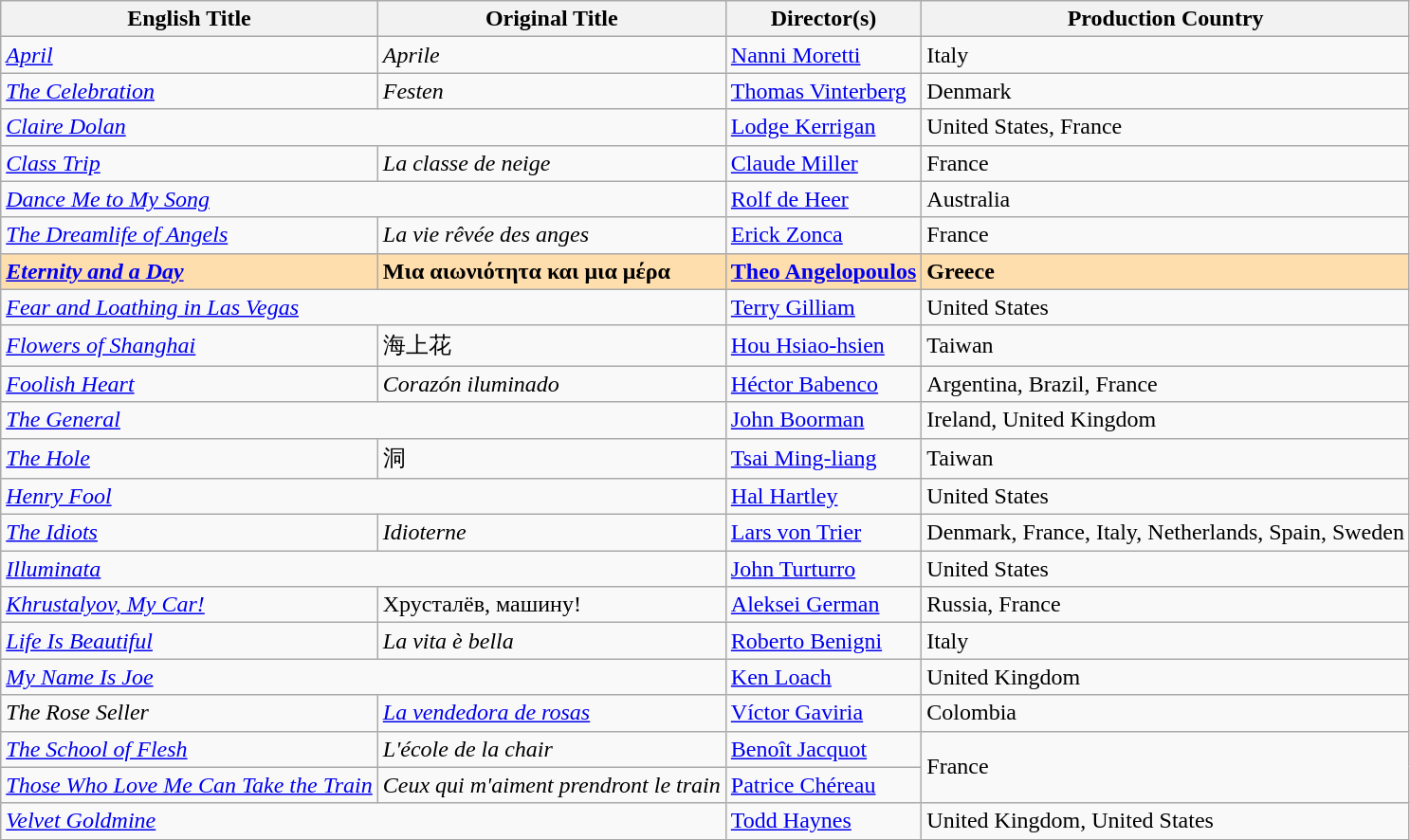<table class="wikitable">
<tr>
<th>English Title</th>
<th>Original Title</th>
<th>Director(s)</th>
<th>Production Country</th>
</tr>
<tr>
<td><em><a href='#'>April</a></em></td>
<td><em>Aprile</em></td>
<td><a href='#'>Nanni Moretti</a></td>
<td>Italy</td>
</tr>
<tr>
<td><em><a href='#'>The Celebration</a></em></td>
<td><em>Festen</em></td>
<td><a href='#'>Thomas Vinterberg</a></td>
<td>Denmark</td>
</tr>
<tr>
<td colspan="2"><em><a href='#'>Claire Dolan</a></em></td>
<td><a href='#'>Lodge Kerrigan</a></td>
<td>United States, France</td>
</tr>
<tr>
<td><em><a href='#'>Class Trip</a></em></td>
<td><em>La classe de neige</em></td>
<td><a href='#'>Claude Miller</a></td>
<td>France</td>
</tr>
<tr>
<td colspan="2"><em><a href='#'>Dance Me to My Song</a></em></td>
<td><a href='#'>Rolf de Heer</a></td>
<td>Australia</td>
</tr>
<tr>
<td><em><a href='#'>The Dreamlife of Angels</a></em></td>
<td><em>La vie rêvée des anges</em></td>
<td><a href='#'>Erick Zonca</a></td>
<td>France</td>
</tr>
<tr style="background:#FFDEAD;">
<td><strong><em><a href='#'>Eternity and a Day</a></em></strong></td>
<td><strong>Μια αιωνιότητα και μια μέρα</strong></td>
<td><strong><a href='#'>Theo Angelopoulos</a></strong></td>
<td><strong>Greece</strong></td>
</tr>
<tr>
<td colspan="2"><em><a href='#'>Fear and Loathing in Las Vegas</a></em></td>
<td><a href='#'>Terry Gilliam</a></td>
<td>United States</td>
</tr>
<tr>
<td><em><a href='#'>Flowers of Shanghai</a></em></td>
<td>海上花</td>
<td><a href='#'>Hou Hsiao-hsien</a></td>
<td>Taiwan</td>
</tr>
<tr>
<td><a href='#'><em>Foolish Heart</em></a></td>
<td><em>Corazón iluminado</em></td>
<td><a href='#'>Héctor Babenco</a></td>
<td>Argentina, Brazil, France</td>
</tr>
<tr>
<td colspan="2"><em><a href='#'>The General</a></em></td>
<td><a href='#'>John Boorman</a></td>
<td>Ireland, United Kingdom</td>
</tr>
<tr>
<td><em><a href='#'>The Hole</a></em></td>
<td>洞</td>
<td><a href='#'>Tsai Ming-liang</a></td>
<td>Taiwan</td>
</tr>
<tr>
<td colspan="2"><em><a href='#'>Henry Fool</a></em></td>
<td><a href='#'>Hal Hartley</a></td>
<td>United States</td>
</tr>
<tr>
<td><em><a href='#'>The Idiots</a></em></td>
<td><em>Idioterne</em></td>
<td><a href='#'>Lars von Trier</a></td>
<td>Denmark, France, Italy, Netherlands, Spain, Sweden</td>
</tr>
<tr>
<td colspan="2"><em><a href='#'>Illuminata</a></em></td>
<td><a href='#'>John Turturro</a></td>
<td>United States</td>
</tr>
<tr>
<td><em><a href='#'>Khrustalyov, My Car!</a></em></td>
<td>Хрусталёв, машину!</td>
<td><a href='#'>Aleksei German</a></td>
<td>Russia, France</td>
</tr>
<tr>
<td><em><a href='#'>Life Is Beautiful</a></em></td>
<td><em>La vita è bella</em></td>
<td><a href='#'>Roberto Benigni</a></td>
<td>Italy</td>
</tr>
<tr>
<td colspan="2"><em><a href='#'>My Name Is Joe</a></em></td>
<td><a href='#'>Ken Loach</a></td>
<td>United Kingdom</td>
</tr>
<tr>
<td><em>The Rose Seller</em></td>
<td><em><a href='#'>La vendedora de rosas</a></em></td>
<td><a href='#'>Víctor Gaviria</a></td>
<td>Colombia</td>
</tr>
<tr>
<td><em><a href='#'>The School of Flesh</a></em></td>
<td><em>L'école de la chair</em></td>
<td><a href='#'>Benoît Jacquot</a></td>
<td rowspan="2">France</td>
</tr>
<tr>
<td><em><a href='#'>Those Who Love Me Can Take the Train</a></em></td>
<td><em>Ceux qui m'aiment prendront le train</em></td>
<td><a href='#'>Patrice Chéreau</a></td>
</tr>
<tr>
<td colspan="2"><em><a href='#'>Velvet Goldmine</a></em></td>
<td><a href='#'>Todd Haynes</a></td>
<td>United Kingdom, United States</td>
</tr>
</table>
